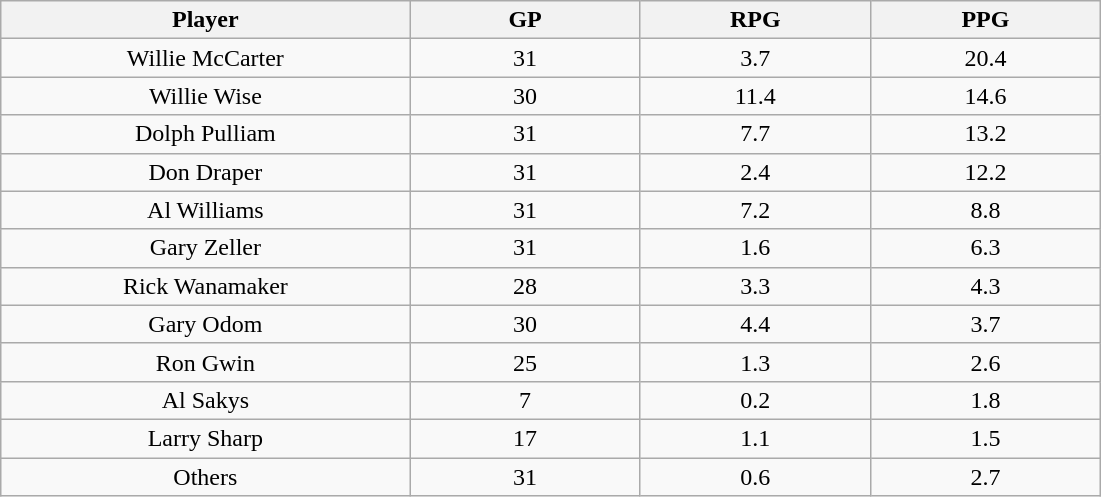<table class="wikitable sortable">
<tr>
<th bgcolor="#DDDDFF" width="16%">Player</th>
<th bgcolor="#DDDDFF" width="9%">GP</th>
<th bgcolor="#DDDDFF" width="9%">RPG</th>
<th bgcolor="#DDDDFF" width="9%">PPG</th>
</tr>
<tr align="center">
<td>Willie McCarter</td>
<td>31</td>
<td>3.7</td>
<td>20.4</td>
</tr>
<tr align="center">
<td>Willie Wise</td>
<td>30</td>
<td>11.4</td>
<td>14.6</td>
</tr>
<tr align="center">
<td>Dolph Pulliam</td>
<td>31</td>
<td>7.7</td>
<td>13.2</td>
</tr>
<tr align="center">
<td>Don Draper</td>
<td>31</td>
<td>2.4</td>
<td>12.2</td>
</tr>
<tr align="center">
<td>Al Williams</td>
<td>31</td>
<td>7.2</td>
<td>8.8</td>
</tr>
<tr align="center">
<td>Gary Zeller</td>
<td>31</td>
<td>1.6</td>
<td>6.3</td>
</tr>
<tr align="center">
<td>Rick Wanamaker</td>
<td>28</td>
<td>3.3</td>
<td>4.3</td>
</tr>
<tr align="center">
<td>Gary Odom</td>
<td>30</td>
<td>4.4</td>
<td>3.7</td>
</tr>
<tr align="center">
<td>Ron Gwin</td>
<td>25</td>
<td>1.3</td>
<td>2.6</td>
</tr>
<tr align="center">
<td>Al Sakys</td>
<td>7</td>
<td>0.2</td>
<td>1.8</td>
</tr>
<tr align="center">
<td>Larry Sharp</td>
<td>17</td>
<td>1.1</td>
<td>1.5</td>
</tr>
<tr align="center">
<td>Others</td>
<td>31</td>
<td>0.6</td>
<td>2.7</td>
</tr>
</table>
